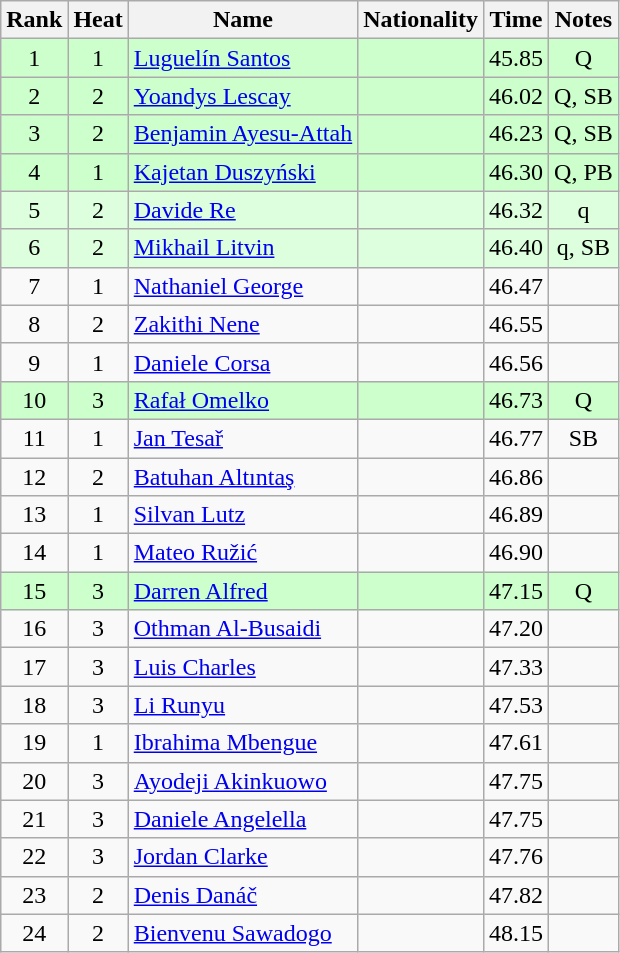<table class="wikitable sortable" style="text-align:center">
<tr>
<th>Rank</th>
<th>Heat</th>
<th>Name</th>
<th>Nationality</th>
<th>Time</th>
<th>Notes</th>
</tr>
<tr bgcolor=ccffcc>
<td>1</td>
<td>1</td>
<td align=left><a href='#'>Luguelín Santos</a></td>
<td align=left></td>
<td>45.85</td>
<td>Q</td>
</tr>
<tr bgcolor=ccffcc>
<td>2</td>
<td>2</td>
<td align=left><a href='#'>Yoandys Lescay</a></td>
<td align=left></td>
<td>46.02</td>
<td>Q, SB</td>
</tr>
<tr bgcolor=ccffcc>
<td>3</td>
<td>2</td>
<td align=left><a href='#'>Benjamin Ayesu-Attah</a></td>
<td align=left></td>
<td>46.23</td>
<td>Q, SB</td>
</tr>
<tr bgcolor=ccffcc>
<td>4</td>
<td>1</td>
<td align=left><a href='#'>Kajetan Duszyński</a></td>
<td align=left></td>
<td>46.30</td>
<td>Q, PB</td>
</tr>
<tr bgcolor=ddffdd>
<td>5</td>
<td>2</td>
<td align=left><a href='#'>Davide Re</a></td>
<td align=left></td>
<td>46.32</td>
<td>q</td>
</tr>
<tr bgcolor=ddffdd>
<td>6</td>
<td>2</td>
<td align=left><a href='#'>Mikhail Litvin</a></td>
<td align=left></td>
<td>46.40</td>
<td>q, SB</td>
</tr>
<tr>
<td>7</td>
<td>1</td>
<td align=left><a href='#'>Nathaniel George</a></td>
<td align=left></td>
<td>46.47</td>
<td></td>
</tr>
<tr>
<td>8</td>
<td>2</td>
<td align=left><a href='#'>Zakithi Nene</a></td>
<td align=left></td>
<td>46.55</td>
<td></td>
</tr>
<tr>
<td>9</td>
<td>1</td>
<td align=left><a href='#'>Daniele Corsa</a></td>
<td align=left></td>
<td>46.56</td>
<td></td>
</tr>
<tr bgcolor=ccffcc>
<td>10</td>
<td>3</td>
<td align=left><a href='#'>Rafał Omelko</a></td>
<td align=left></td>
<td>46.73</td>
<td>Q</td>
</tr>
<tr>
<td>11</td>
<td>1</td>
<td align=left><a href='#'>Jan Tesař</a></td>
<td align=left></td>
<td>46.77</td>
<td>SB</td>
</tr>
<tr>
<td>12</td>
<td>2</td>
<td align=left><a href='#'>Batuhan Altıntaş</a></td>
<td align=left></td>
<td>46.86</td>
<td></td>
</tr>
<tr>
<td>13</td>
<td>1</td>
<td align=left><a href='#'>Silvan Lutz</a></td>
<td align=left></td>
<td>46.89</td>
<td></td>
</tr>
<tr>
<td>14</td>
<td>1</td>
<td align=left><a href='#'>Mateo Ružić</a></td>
<td align=left></td>
<td>46.90</td>
<td></td>
</tr>
<tr bgcolor=ccffcc>
<td>15</td>
<td>3</td>
<td align=left><a href='#'>Darren Alfred</a></td>
<td align=left></td>
<td>47.15</td>
<td>Q</td>
</tr>
<tr>
<td>16</td>
<td>3</td>
<td align=left><a href='#'>Othman Al-Busaidi</a></td>
<td align=left></td>
<td>47.20</td>
<td></td>
</tr>
<tr>
<td>17</td>
<td>3</td>
<td align=left><a href='#'>Luis Charles</a></td>
<td align=left></td>
<td>47.33</td>
<td></td>
</tr>
<tr>
<td>18</td>
<td>3</td>
<td align=left><a href='#'>Li Runyu</a></td>
<td align=left></td>
<td>47.53</td>
<td></td>
</tr>
<tr>
<td>19</td>
<td>1</td>
<td align=left><a href='#'>Ibrahima Mbengue</a></td>
<td align=left></td>
<td>47.61</td>
<td></td>
</tr>
<tr>
<td>20</td>
<td>3</td>
<td align=left><a href='#'>Ayodeji Akinkuowo</a></td>
<td align=left></td>
<td>47.75</td>
<td></td>
</tr>
<tr>
<td>21</td>
<td>3</td>
<td align=left><a href='#'>Daniele Angelella</a></td>
<td align=left></td>
<td>47.75</td>
<td></td>
</tr>
<tr>
<td>22</td>
<td>3</td>
<td align=left><a href='#'>Jordan Clarke</a></td>
<td align=left></td>
<td>47.76</td>
<td></td>
</tr>
<tr>
<td>23</td>
<td>2</td>
<td align=left><a href='#'>Denis Danáč</a></td>
<td align=left></td>
<td>47.82</td>
<td></td>
</tr>
<tr>
<td>24</td>
<td>2</td>
<td align=left><a href='#'>Bienvenu Sawadogo</a></td>
<td align=left></td>
<td>48.15</td>
<td></td>
</tr>
</table>
